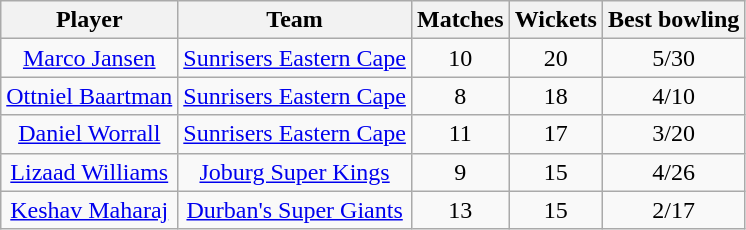<table class="wikitable" style="text-align:center">
<tr>
<th>Player</th>
<th>Team</th>
<th>Matches</th>
<th>Wickets</th>
<th>Best bowling</th>
</tr>
<tr>
<td><a href='#'>Marco Jansen</a></td>
<td><a href='#'>Sunrisers Eastern Cape</a></td>
<td>10</td>
<td>20</td>
<td>5/30</td>
</tr>
<tr>
<td><a href='#'>Ottniel Baartman</a></td>
<td><a href='#'>Sunrisers Eastern Cape</a></td>
<td>8</td>
<td>18</td>
<td>4/10</td>
</tr>
<tr>
<td><a href='#'>Daniel Worrall</a></td>
<td><a href='#'>Sunrisers Eastern Cape</a></td>
<td>11</td>
<td>17</td>
<td>3/20</td>
</tr>
<tr>
<td><a href='#'>Lizaad Williams</a></td>
<td><a href='#'>Joburg Super Kings</a></td>
<td>9</td>
<td>15</td>
<td>4/26</td>
</tr>
<tr>
<td><a href='#'>Keshav Maharaj</a></td>
<td><a href='#'>Durban's Super Giants</a></td>
<td>13</td>
<td>15</td>
<td>2/17</td>
</tr>
</table>
